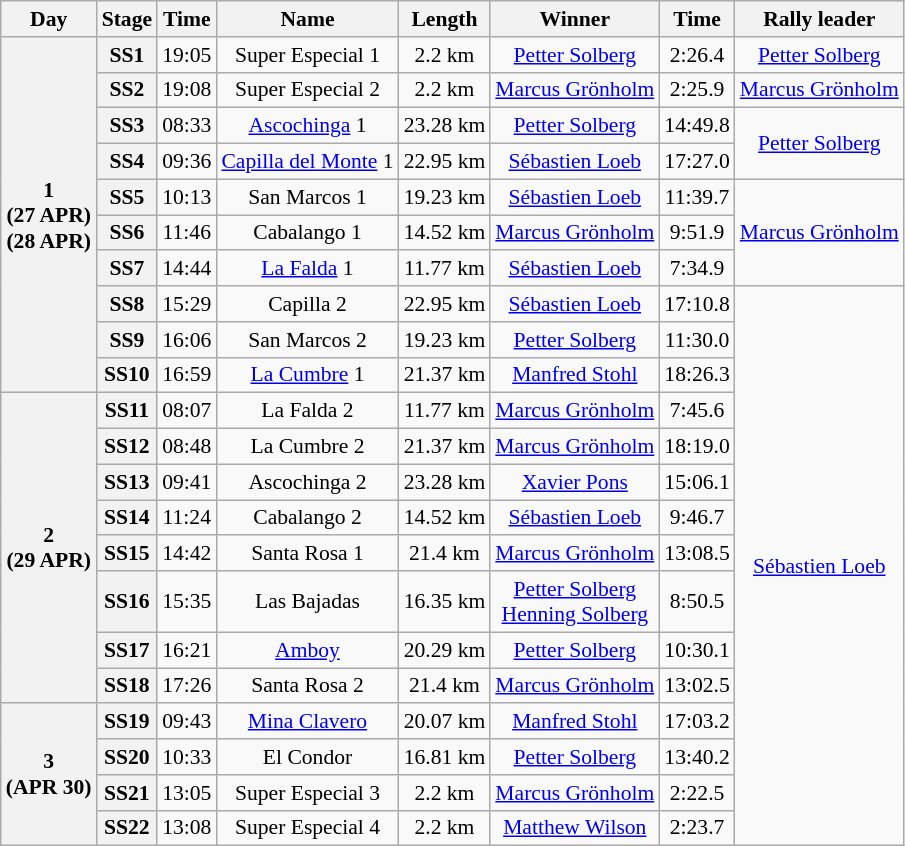<table class="wikitable" style="text-align: center; font-size: 90%; max-width: 950px;">
<tr>
<th>Day</th>
<th>Stage</th>
<th>Time</th>
<th>Name</th>
<th>Length</th>
<th>Winner</th>
<th>Time</th>
<th>Rally leader</th>
</tr>
<tr>
<th rowspan="10">1<br> (27 APR)<br>(28 APR)</th>
<th>SS1</th>
<td>19:05</td>
<td>Super Especial 1</td>
<td>2.2 km</td>
<td> <a href='#'>Petter Solberg</a></td>
<td>2:26.4</td>
<td> <a href='#'>Petter Solberg</a></td>
</tr>
<tr>
<th>SS2</th>
<td>19:08</td>
<td>Super Especial 2</td>
<td>2.2 km</td>
<td> <a href='#'>Marcus Grönholm</a></td>
<td>2:25.9</td>
<td> <a href='#'>Marcus Grönholm</a></td>
</tr>
<tr>
<th>SS3</th>
<td>08:33</td>
<td><a href='#'>Ascochinga</a> 1</td>
<td>23.28 km</td>
<td> <a href='#'>Petter Solberg</a></td>
<td>14:49.8</td>
<td rowspan="2"> <a href='#'>Petter Solberg</a></td>
</tr>
<tr>
<th>SS4</th>
<td>09:36</td>
<td><a href='#'>Capilla del Monte</a> 1</td>
<td>22.95 km</td>
<td> <a href='#'>Sébastien Loeb</a></td>
<td>17:27.0</td>
</tr>
<tr>
<th>SS5</th>
<td>10:13</td>
<td>San Marcos 1</td>
<td>19.23 km</td>
<td> <a href='#'>Sébastien Loeb</a></td>
<td>11:39.7</td>
<td rowspan="3"> <a href='#'>Marcus Grönholm</a></td>
</tr>
<tr>
<th>SS6</th>
<td>11:46</td>
<td>Cabalango 1</td>
<td>14.52 km</td>
<td> <a href='#'>Marcus Grönholm</a></td>
<td>9:51.9</td>
</tr>
<tr>
<th>SS7</th>
<td>14:44</td>
<td><a href='#'>La Falda</a> 1</td>
<td>11.77 km</td>
<td> <a href='#'>Sébastien Loeb</a></td>
<td>7:34.9</td>
</tr>
<tr>
<th>SS8</th>
<td>15:29</td>
<td>Capilla 2</td>
<td>22.95 km</td>
<td> <a href='#'>Sébastien Loeb</a></td>
<td>17:10.8</td>
<td rowspan="15"> <a href='#'>Sébastien Loeb</a></td>
</tr>
<tr>
<th>SS9</th>
<td>16:06</td>
<td>San Marcos 2</td>
<td>19.23 km</td>
<td> <a href='#'>Petter Solberg</a></td>
<td>11:30.0</td>
</tr>
<tr>
<th>SS10</th>
<td>16:59</td>
<td><a href='#'>La Cumbre</a> 1</td>
<td>21.37 km</td>
<td> <a href='#'>Manfred Stohl</a></td>
<td>18:26.3</td>
</tr>
<tr>
<th rowspan="8">2<br> (29 APR)</th>
<th>SS11</th>
<td>08:07</td>
<td>La Falda 2</td>
<td>11.77 km</td>
<td> <a href='#'>Marcus Grönholm</a></td>
<td>7:45.6</td>
</tr>
<tr>
<th>SS12</th>
<td>08:48</td>
<td>La Cumbre 2</td>
<td>21.37 km</td>
<td> <a href='#'>Marcus Grönholm</a></td>
<td>18:19.0</td>
</tr>
<tr>
<th>SS13</th>
<td>09:41</td>
<td>Ascochinga 2</td>
<td>23.28 km</td>
<td> <a href='#'>Xavier Pons</a></td>
<td>15:06.1</td>
</tr>
<tr>
<th>SS14</th>
<td>11:24</td>
<td>Cabalango 2</td>
<td>14.52 km</td>
<td> <a href='#'>Sébastien Loeb</a></td>
<td>9:46.7</td>
</tr>
<tr>
<th>SS15</th>
<td>14:42</td>
<td>Santa Rosa 1</td>
<td>21.4 km</td>
<td> <a href='#'>Marcus Grönholm</a></td>
<td>13:08.5</td>
</tr>
<tr>
<th>SS16</th>
<td>15:35</td>
<td>Las Bajadas</td>
<td>16.35 km</td>
<td> <a href='#'>Petter Solberg</a><br> <a href='#'>Henning Solberg</a></td>
<td>8:50.5</td>
</tr>
<tr>
<th>SS17</th>
<td>16:21</td>
<td><a href='#'>Amboy</a></td>
<td>20.29 km</td>
<td> <a href='#'>Petter Solberg</a></td>
<td>10:30.1</td>
</tr>
<tr>
<th>SS18</th>
<td>17:26</td>
<td>Santa Rosa 2</td>
<td>21.4 km</td>
<td> <a href='#'>Marcus Grönholm</a></td>
<td>13:02.5</td>
</tr>
<tr>
<th rowspan="4">3<br>(APR 30)</th>
<th>SS19</th>
<td>09:43</td>
<td><a href='#'>Mina Clavero</a></td>
<td>20.07 km</td>
<td> <a href='#'>Manfred Stohl</a></td>
<td>17:03.2</td>
</tr>
<tr>
<th>SS20</th>
<td>10:33</td>
<td>El Condor</td>
<td>16.81 km</td>
<td> <a href='#'>Petter Solberg</a></td>
<td>13:40.2</td>
</tr>
<tr>
<th>SS21</th>
<td>13:05</td>
<td>Super Especial 3</td>
<td>2.2 km</td>
<td> <a href='#'>Marcus Grönholm</a></td>
<td>2:22.5</td>
</tr>
<tr>
<th>SS22</th>
<td>13:08</td>
<td>Super Especial 4</td>
<td>2.2 km</td>
<td> <a href='#'>Matthew Wilson</a></td>
<td>2:23.7</td>
</tr>
</table>
